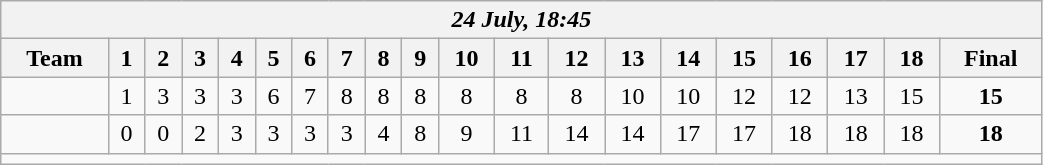<table class=wikitable style="text-align:center; width: 55%">
<tr>
<th colspan=20><em>24 July, 18:45</em></th>
</tr>
<tr>
<th>Team</th>
<th>1</th>
<th>2</th>
<th>3</th>
<th>4</th>
<th>5</th>
<th>6</th>
<th>7</th>
<th>8</th>
<th>9</th>
<th>10</th>
<th>11</th>
<th>12</th>
<th>13</th>
<th>14</th>
<th>15</th>
<th>16</th>
<th>17</th>
<th>18</th>
<th>Final</th>
</tr>
<tr>
<td align=left></td>
<td>1</td>
<td>3</td>
<td>3</td>
<td>3</td>
<td>6</td>
<td>7</td>
<td>8</td>
<td>8</td>
<td>8</td>
<td>8</td>
<td>8</td>
<td>8</td>
<td>10</td>
<td>10</td>
<td>12</td>
<td>12</td>
<td>13</td>
<td>15</td>
<td><strong>15</strong></td>
</tr>
<tr>
<td align=left><strong></strong></td>
<td>0</td>
<td>0</td>
<td>2</td>
<td>3</td>
<td>3</td>
<td>3</td>
<td>3</td>
<td>4</td>
<td>8</td>
<td>9</td>
<td>11</td>
<td>14</td>
<td>14</td>
<td>17</td>
<td>17</td>
<td>18</td>
<td>18</td>
<td>18</td>
<td><strong>18</strong></td>
</tr>
<tr>
<td colspan=20></td>
</tr>
</table>
